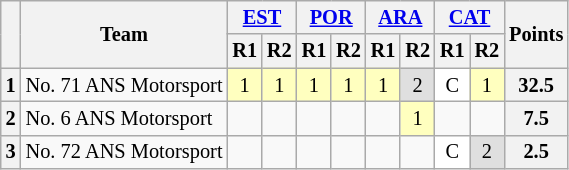<table class="wikitable" style="font-size: 85%; text-align:center">
<tr>
<th rowspan="2"></th>
<th rowspan="2">Team</th>
<th colspan="2"><a href='#'>EST</a><br></th>
<th colspan="2"><a href='#'>POR</a><br></th>
<th colspan="2"><a href='#'>ARA</a><br></th>
<th colspan="2"><a href='#'>CAT</a><br></th>
<th rowspan="2">Points</th>
</tr>
<tr>
<th>R1</th>
<th>R2</th>
<th>R1</th>
<th>R2</th>
<th>R1</th>
<th>R2</th>
<th>R1</th>
<th>R2</th>
</tr>
<tr>
<th>1</th>
<td align="left"> No. 71 ANS Motorsport</td>
<td style="background:#ffffbf;">1</td>
<td style="background:#ffffbf;">1</td>
<td style="background:#ffffbf;">1</td>
<td style="background:#ffffbf;">1</td>
<td style="background:#ffffbf;">1</td>
<td style="background:#dfdfdf;">2</td>
<td style="background:#ffffff;">C</td>
<td style="background:#ffffbf;">1</td>
<th>32.5</th>
</tr>
<tr>
<th>2</th>
<td align="left"> No. 6 ANS Motorsport</td>
<td></td>
<td></td>
<td></td>
<td></td>
<td></td>
<td style="background:#ffffbf;">1</td>
<td></td>
<td></td>
<th>7.5</th>
</tr>
<tr>
<th>3</th>
<td align="left"> No. 72 ANS Motorsport</td>
<td></td>
<td></td>
<td></td>
<td></td>
<td></td>
<td></td>
<td style="background:#ffffff;">C</td>
<td style="background:#dfdfdf;">2</td>
<th>2.5</th>
</tr>
</table>
